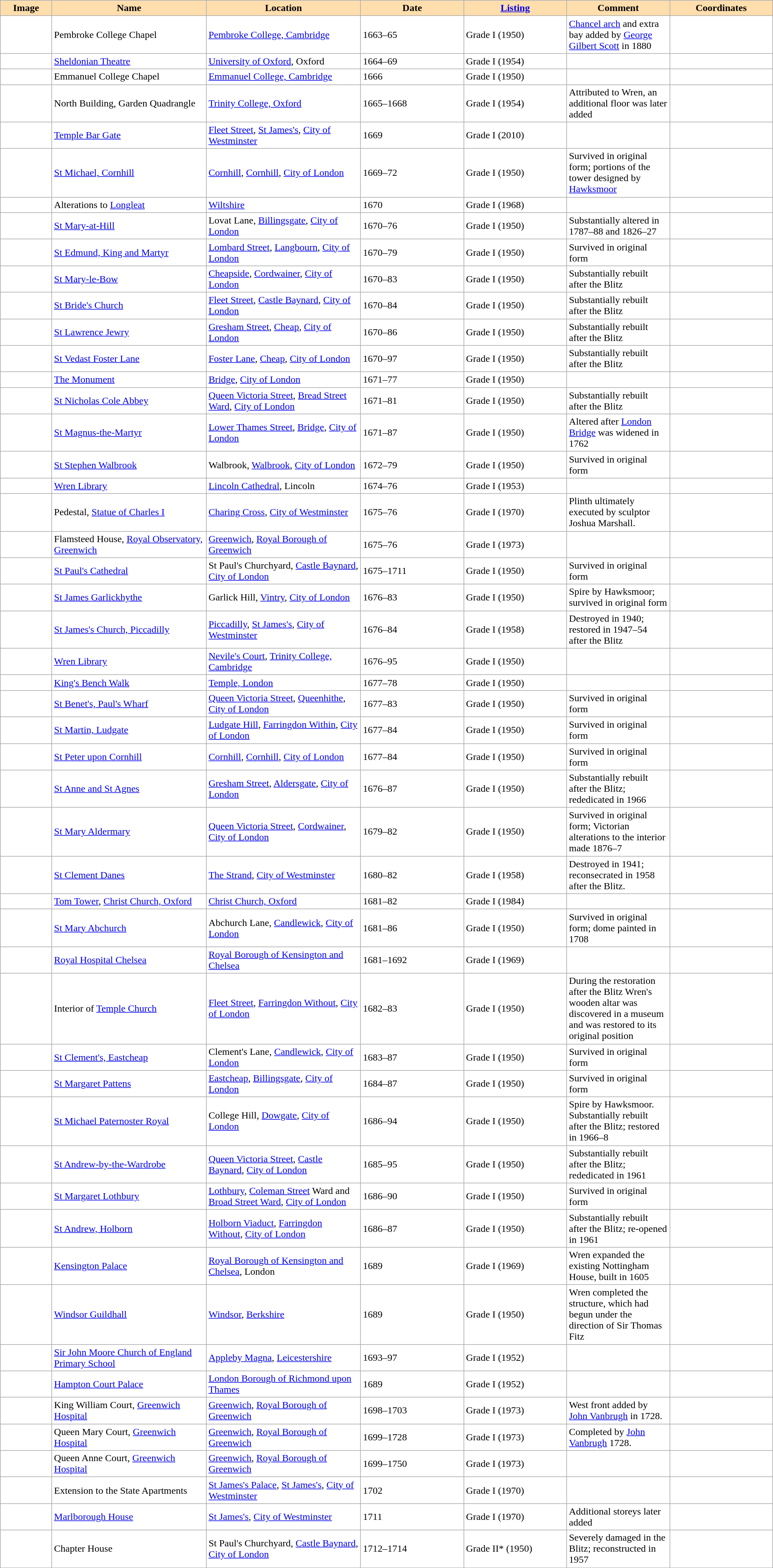<table class="wikitable sortable" style="width:100%; background:#fff;">
<tr>
<th class="unsortable" align="left" width="5%" style="background:#ffdead;">Image</th>
<th align="left" width="15%" style="background:#ffdead;">Name</th>
<th align="left" width="15%" style="background:#ffdead;">Location</th>
<th align="left" width="10%" style="background:#ffdead;">Date</th>
<th align="left" width="10%" style="background:#ffdead;"><a href='#'>Listing</a></th>
<th align="left" width="10%" style="background:#ffdead;">Comment</th>
<th align="left" width="10%" style="background:#ffdead;">Coordinates</th>
</tr>
<tr>
<td></td>
<td>Pembroke College Chapel</td>
<td><a href='#'>Pembroke College, Cambridge</a></td>
<td>1663–65</td>
<td>Grade I (1950)<br></td>
<td><a href='#'>Chancel arch</a> and extra bay added by <a href='#'>George Gilbert Scott</a> in 1880</td>
<td><small></small></td>
</tr>
<tr>
<td></td>
<td><a href='#'>Sheldonian Theatre</a></td>
<td><a href='#'>University of Oxford</a>, Oxford</td>
<td>1664–69</td>
<td>Grade I (1954)<br></td>
<td></td>
<td><small></small></td>
</tr>
<tr>
<td></td>
<td>Emmanuel College Chapel</td>
<td><a href='#'>Emmanuel College, Cambridge</a></td>
<td>1666</td>
<td>Grade I (1950)<br></td>
<td></td>
<td><small></small></td>
</tr>
<tr>
<td></td>
<td>North Building, Garden Quadrangle</td>
<td><a href='#'>Trinity College, Oxford</a></td>
<td>1665–1668</td>
<td>Grade I (1954)<br></td>
<td>Attributed to Wren, an additional floor was later added</td>
<td><small></small></td>
</tr>
<tr>
<td></td>
<td><a href='#'>Temple Bar Gate</a></td>
<td><a href='#'>Fleet Street</a>, <a href='#'>St James's</a>, <a href='#'>City of Westminster</a></td>
<td>1669</td>
<td>Grade I (2010)<br></td>
<td></td>
<td><small></small></td>
</tr>
<tr>
<td></td>
<td><a href='#'>St Michael, Cornhill</a></td>
<td><a href='#'>Cornhill</a>, <a href='#'>Cornhill</a>, <a href='#'>City of London</a></td>
<td>1669–72</td>
<td>Grade I (1950)<br></td>
<td>Survived in original form; portions of the tower designed by <a href='#'>Hawksmoor</a></td>
<td><small></small></td>
</tr>
<tr>
<td></td>
<td>Alterations to <a href='#'>Longleat</a></td>
<td><a href='#'>Wiltshire</a></td>
<td>1670</td>
<td>Grade I (1968)<br></td>
<td></td>
<td></td>
</tr>
<tr>
<td></td>
<td><a href='#'>St Mary-at-Hill</a></td>
<td>Lovat Lane, <a href='#'>Billingsgate</a>, <a href='#'>City of London</a></td>
<td>1670–76</td>
<td>Grade I (1950)<br></td>
<td>Substantially altered in 1787–88 and 1826–27</td>
<td><small></small></td>
</tr>
<tr>
<td></td>
<td><a href='#'>St Edmund, King and Martyr</a></td>
<td><a href='#'>Lombard Street</a>, <a href='#'>Langbourn</a>, <a href='#'>City of London</a></td>
<td>1670–79</td>
<td>Grade I (1950)<br></td>
<td>Survived in original form</td>
<td><small></small></td>
</tr>
<tr>
<td></td>
<td><a href='#'>St Mary-le-Bow</a></td>
<td><a href='#'>Cheapside</a>, <a href='#'>Cordwainer</a>, <a href='#'>City of London</a></td>
<td>1670–83</td>
<td>Grade I (1950)<br></td>
<td>Substantially rebuilt after the Blitz</td>
<td><small></small></td>
</tr>
<tr>
<td></td>
<td><a href='#'>St Bride's Church</a></td>
<td><a href='#'>Fleet Street</a>, <a href='#'>Castle Baynard</a>, <a href='#'>City of London</a></td>
<td>1670–84</td>
<td>Grade I (1950)<br></td>
<td>Substantially rebuilt after the Blitz</td>
<td><small></small></td>
</tr>
<tr>
<td></td>
<td><a href='#'>St Lawrence Jewry</a></td>
<td><a href='#'>Gresham Street</a>, <a href='#'>Cheap</a>, <a href='#'>City of London</a></td>
<td>1670–86</td>
<td>Grade I (1950)<br></td>
<td>Substantially rebuilt after the Blitz</td>
<td><small></small></td>
</tr>
<tr>
<td></td>
<td><a href='#'>St Vedast Foster Lane</a></td>
<td><a href='#'>Foster Lane</a>, <a href='#'>Cheap</a>, <a href='#'>City of London</a></td>
<td>1670–97</td>
<td>Grade I (1950)<br></td>
<td>Substantially rebuilt after the Blitz</td>
<td><small></small></td>
</tr>
<tr>
<td></td>
<td><a href='#'>The Monument</a></td>
<td><a href='#'>Bridge</a>, <a href='#'>City of London</a></td>
<td>1671–77</td>
<td>Grade I (1950)<br></td>
<td></td>
<td><small></small></td>
</tr>
<tr>
<td></td>
<td><a href='#'>St Nicholas Cole Abbey</a></td>
<td><a href='#'>Queen Victoria Street</a>, <a href='#'>Bread Street Ward</a>, <a href='#'>City of London</a></td>
<td>1671–81</td>
<td>Grade I (1950)<br></td>
<td>Substantially rebuilt after the Blitz</td>
<td><small></small></td>
</tr>
<tr>
<td></td>
<td><a href='#'>St Magnus-the-Martyr</a></td>
<td><a href='#'>Lower Thames Street</a>, <a href='#'>Bridge</a>, <a href='#'>City of London</a></td>
<td>1671–87</td>
<td>Grade I (1950)<br></td>
<td>Altered after <a href='#'>London Bridge</a> was widened in 1762</td>
<td><small></small></td>
</tr>
<tr>
<td></td>
<td><a href='#'>St Stephen Walbrook</a></td>
<td>Walbrook, <a href='#'>Walbrook</a>, <a href='#'>City of London</a></td>
<td>1672–79</td>
<td>Grade I (1950)<br></td>
<td>Survived in original form</td>
<td><small></small></td>
</tr>
<tr>
<td></td>
<td><a href='#'>Wren Library</a></td>
<td><a href='#'>Lincoln Cathedral</a>, Lincoln</td>
<td>1674–76</td>
<td>Grade I (1953)<br></td>
<td></td>
<td><small></small></td>
</tr>
<tr>
<td></td>
<td>Pedestal, <a href='#'>Statue of Charles I</a></td>
<td><a href='#'>Charing Cross</a>, <a href='#'>City of Westminster</a></td>
<td>1675–76</td>
<td>Grade I (1970)<br></td>
<td>Plinth ultimately executed by sculptor Joshua Marshall.</td>
<td></td>
</tr>
<tr>
<td></td>
<td>Flamsteed House, <a href='#'>Royal Observatory, Greenwich</a></td>
<td><a href='#'>Greenwich</a>, <a href='#'>Royal Borough of Greenwich</a></td>
<td>1675–76</td>
<td>Grade I (1973)<br></td>
<td></td>
<td><small></small></td>
</tr>
<tr>
<td></td>
<td><a href='#'>St Paul's Cathedral</a></td>
<td>St Paul's Churchyard, <a href='#'>Castle Baynard</a>, <a href='#'>City of London</a></td>
<td>1675–1711</td>
<td>Grade I (1950)<br></td>
<td>Survived in original form</td>
<td><small></small></td>
</tr>
<tr>
<td></td>
<td><a href='#'>St James Garlickhythe</a></td>
<td>Garlick Hill, <a href='#'>Vintry</a>, <a href='#'>City of London</a></td>
<td>1676–83</td>
<td>Grade I (1950)<br></td>
<td>Spire by Hawksmoor; survived in original form</td>
<td><small></small></td>
</tr>
<tr>
<td></td>
<td><a href='#'>St James's Church, Piccadilly</a></td>
<td><a href='#'>Piccadilly</a>, <a href='#'>St James's</a>, <a href='#'>City of Westminster</a></td>
<td>1676–84</td>
<td>Grade I (1958)<br></td>
<td>Destroyed in 1940; restored in 1947–54 after the Blitz</td>
<td><small></small></td>
</tr>
<tr>
<td></td>
<td><a href='#'>Wren Library</a></td>
<td><a href='#'>Nevile's Court</a>, <a href='#'>Trinity College, Cambridge</a></td>
<td>1676–95</td>
<td>Grade I (1950)<br></td>
<td></td>
<td><small></small></td>
</tr>
<tr>
<td></td>
<td><a href='#'>King's Bench Walk</a></td>
<td><a href='#'>Temple, London</a></td>
<td>1677–78</td>
<td>Grade I (1950)<br></td>
<td></td>
<td><small></small></td>
</tr>
<tr>
<td></td>
<td><a href='#'>St Benet's, Paul's Wharf</a></td>
<td><a href='#'>Queen Victoria Street</a>, <a href='#'>Queenhithe</a>, <a href='#'>City of London</a></td>
<td>1677–83</td>
<td>Grade I (1950)<br></td>
<td>Survived in original form</td>
<td><small></small></td>
</tr>
<tr>
<td></td>
<td><a href='#'>St Martin, Ludgate</a></td>
<td><a href='#'>Ludgate Hill</a>, <a href='#'>Farringdon Within</a>, <a href='#'>City of London</a></td>
<td>1677–84</td>
<td>Grade I (1950)<br></td>
<td>Survived in original form</td>
<td><small></small></td>
</tr>
<tr>
<td></td>
<td><a href='#'>St Peter upon Cornhill</a></td>
<td><a href='#'>Cornhill</a>, <a href='#'>Cornhill</a>, <a href='#'>City of London</a></td>
<td>1677–84</td>
<td>Grade I (1950)<br></td>
<td>Survived in original form</td>
<td><small></small></td>
</tr>
<tr>
<td></td>
<td><a href='#'>St Anne and St Agnes</a></td>
<td><a href='#'>Gresham Street</a>, <a href='#'>Aldersgate</a>, <a href='#'>City of London</a></td>
<td>1676–87</td>
<td>Grade I (1950)<br></td>
<td>Substantially rebuilt after the Blitz; rededicated in 1966</td>
<td><small></small></td>
</tr>
<tr>
<td></td>
<td><a href='#'>St Mary Aldermary</a></td>
<td><a href='#'>Queen Victoria Street</a>, <a href='#'>Cordwainer</a>, <a href='#'>City of London</a></td>
<td>1679–82</td>
<td>Grade I (1950)<br></td>
<td>Survived in original form; Victorian alterations to the interior made 1876–7</td>
<td><small></small></td>
</tr>
<tr>
<td></td>
<td><a href='#'>St Clement Danes</a></td>
<td><a href='#'>The Strand</a>, <a href='#'>City of Westminster</a></td>
<td>1680–82</td>
<td>Grade I (1958)<br></td>
<td>Destroyed in 1941; reconsecrated in 1958 after the Blitz.</td>
<td><small></small></td>
</tr>
<tr>
<td></td>
<td><a href='#'>Tom Tower</a>, <a href='#'>Christ Church, Oxford</a></td>
<td><a href='#'>Christ Church, Oxford</a></td>
<td>1681–82</td>
<td>Grade I (1984)<br></td>
<td></td>
<td><small></small></td>
</tr>
<tr>
<td></td>
<td><a href='#'>St Mary Abchurch</a></td>
<td>Abchurch Lane, <a href='#'>Candlewick</a>, <a href='#'>City of London</a></td>
<td>1681–86</td>
<td>Grade I (1950)<br></td>
<td>Survived in original form; dome painted in 1708</td>
<td><small></small></td>
</tr>
<tr>
<td></td>
<td><a href='#'>Royal Hospital Chelsea</a></td>
<td><a href='#'>Royal Borough of Kensington and Chelsea</a></td>
<td>1681–1692</td>
<td>Grade I (1969)<br></td>
<td></td>
<td><small></small></td>
</tr>
<tr>
<td></td>
<td>Interior of <a href='#'>Temple Church</a></td>
<td><a href='#'>Fleet Street</a>, <a href='#'>Farringdon Without</a>, <a href='#'>City of London</a></td>
<td>1682–83</td>
<td>Grade I (1950)<br></td>
<td>During the restoration after the Blitz Wren's wooden altar was discovered in a museum and was restored to its original position</td>
<td><small></small></td>
</tr>
<tr>
<td></td>
<td><a href='#'>St Clement's, Eastcheap</a></td>
<td>Clement's Lane, <a href='#'>Candlewick</a>, <a href='#'>City of London</a></td>
<td>1683–87</td>
<td>Grade I (1950)<br></td>
<td>Survived in original form</td>
<td><small></small></td>
</tr>
<tr>
<td></td>
<td><a href='#'>St Margaret Pattens</a></td>
<td><a href='#'>Eastcheap</a>, <a href='#'>Billingsgate</a>, <a href='#'>City of London</a></td>
<td>1684–87</td>
<td>Grade I (1950)<br></td>
<td>Survived in original form</td>
<td><small></small></td>
</tr>
<tr>
<td></td>
<td><a href='#'>St Michael Paternoster Royal</a></td>
<td>College Hill, <a href='#'>Dowgate</a>, <a href='#'>City of London</a></td>
<td>1686–94</td>
<td>Grade I (1950)<br></td>
<td>Spire by Hawksmoor.<br>Substantially rebuilt after the Blitz; restored in 1966–8</td>
<td><small></small></td>
</tr>
<tr>
<td></td>
<td><a href='#'>St Andrew-by-the-Wardrobe</a></td>
<td><a href='#'>Queen Victoria Street</a>, <a href='#'>Castle Baynard</a>, <a href='#'>City of London</a></td>
<td>1685–95</td>
<td>Grade I (1950)<br></td>
<td>Substantially rebuilt after the Blitz; rededicated in 1961</td>
<td><small></small></td>
</tr>
<tr>
<td></td>
<td><a href='#'>St Margaret Lothbury</a></td>
<td><a href='#'>Lothbury</a>, <a href='#'>Coleman Street</a> Ward and <a href='#'>Broad Street Ward</a>, <a href='#'>City of London</a></td>
<td>1686–90</td>
<td>Grade I (1950)<br></td>
<td>Survived in original form</td>
<td><small></small></td>
</tr>
<tr>
<td></td>
<td><a href='#'>St Andrew, Holborn</a></td>
<td><a href='#'>Holborn Viaduct</a>, <a href='#'>Farringdon Without</a>, <a href='#'>City of London</a></td>
<td>1686–87</td>
<td>Grade I (1950)<br></td>
<td>Substantially rebuilt after the Blitz; re-opened in 1961</td>
<td><small></small></td>
</tr>
<tr>
<td></td>
<td><a href='#'>Kensington Palace</a></td>
<td><a href='#'>Royal Borough of Kensington and Chelsea</a>, London</td>
<td>1689</td>
<td>Grade I (1969)<br></td>
<td>Wren expanded the existing Nottingham House, built in  1605</td>
<td><small></small></td>
</tr>
<tr>
<td></td>
<td><a href='#'>Windsor Guildhall</a></td>
<td><a href='#'>Windsor</a>, <a href='#'>Berkshire</a></td>
<td>1689</td>
<td>Grade I (1950)<br></td>
<td>Wren completed the structure, which had begun under the direction of Sir Thomas Fitz</td>
<td><small></small></td>
</tr>
<tr>
<td></td>
<td><a href='#'>Sir John Moore Church of England Primary School</a></td>
<td><a href='#'>Appleby Magna</a>, <a href='#'>Leicestershire</a></td>
<td>1693–97</td>
<td>Grade I (1952)<br></td>
<td></td>
<td><small></small></td>
</tr>
<tr>
<td></td>
<td><a href='#'>Hampton Court Palace</a></td>
<td><a href='#'>London Borough of Richmond upon Thames</a></td>
<td>1689</td>
<td>Grade I (1952)<br></td>
<td></td>
<td><small></small></td>
</tr>
<tr>
<td></td>
<td>King William Court, <a href='#'>Greenwich Hospital</a></td>
<td><a href='#'>Greenwich</a>, <a href='#'>Royal Borough of Greenwich</a></td>
<td>1698–1703</td>
<td>Grade I (1973)<br></td>
<td>West front added by <a href='#'>John Vanbrugh</a> in 1728.</td>
<td><small></small></td>
</tr>
<tr>
<td></td>
<td>Queen Mary Court, <a href='#'>Greenwich Hospital</a></td>
<td><a href='#'>Greenwich</a>, <a href='#'>Royal Borough of Greenwich</a></td>
<td>1699–1728</td>
<td>Grade I (1973)<br></td>
<td>Completed by <a href='#'>John Vanbrugh</a> 1728.</td>
<td><small></small></td>
</tr>
<tr>
<td></td>
<td>Queen Anne Court, <a href='#'>Greenwich Hospital</a></td>
<td><a href='#'>Greenwich</a>, <a href='#'>Royal Borough of Greenwich</a></td>
<td>1699–1750</td>
<td>Grade I (1973)<br></td>
<td></td>
<td><small></small></td>
</tr>
<tr>
<td></td>
<td>Extension to the State Apartments</td>
<td><a href='#'>St James's Palace</a>, <a href='#'>St James's</a>, <a href='#'>City of Westminster</a></td>
<td>1702</td>
<td>Grade I (1970)<br></td>
<td></td>
<td></td>
</tr>
<tr>
<td></td>
<td><a href='#'>Marlborough House</a></td>
<td><a href='#'>St James's</a>, <a href='#'>City of Westminster</a></td>
<td>1711</td>
<td>Grade I (1970)<br></td>
<td>Additional storeys later added</td>
<td><small></small></td>
</tr>
<tr>
<td></td>
<td>Chapter House</td>
<td>St Paul's Churchyard, <a href='#'>Castle Baynard</a>, <a href='#'>City of London</a></td>
<td>1712–1714</td>
<td>Grade II* (1950)<br></td>
<td>Severely damaged in the Blitz; reconstructed in 1957</td>
<td></td>
</tr>
</table>
